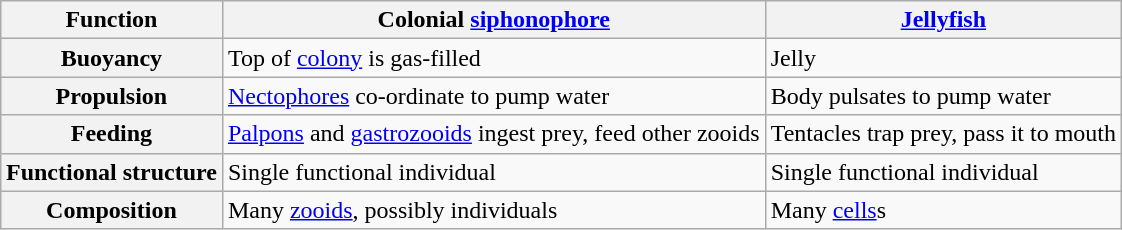<table class="wikitable plainrowheaders" style="margin: 1em auto;">
<tr>
<th scope="col">Function</th>
<th scope="col">Colonial <a href='#'>siphonophore</a></th>
<th scope="col"><a href='#'>Jellyfish</a></th>
</tr>
<tr>
<th scope="row">Buoyancy</th>
<td>Top of <a href='#'>colony</a> is gas-filled</td>
<td>Jelly</td>
</tr>
<tr>
<th scope="row">Propulsion</th>
<td><a href='#'>Nectophores</a> co-ordinate to pump water</td>
<td>Body pulsates to pump water</td>
</tr>
<tr>
<th scope="row">Feeding</th>
<td><a href='#'>Palpons</a> and <a href='#'>gastrozooids</a> ingest prey, feed other zooids</td>
<td>Tentacles trap prey, pass it to mouth</td>
</tr>
<tr>
<th scope="row">Functional structure</th>
<td>Single functional individual</td>
<td>Single functional individual</td>
</tr>
<tr>
<th scope="row">Composition</th>
<td>Many <a href='#'>zooids</a>, possibly individuals</td>
<td>Many <a href='#'>cells</a>s</td>
</tr>
</table>
